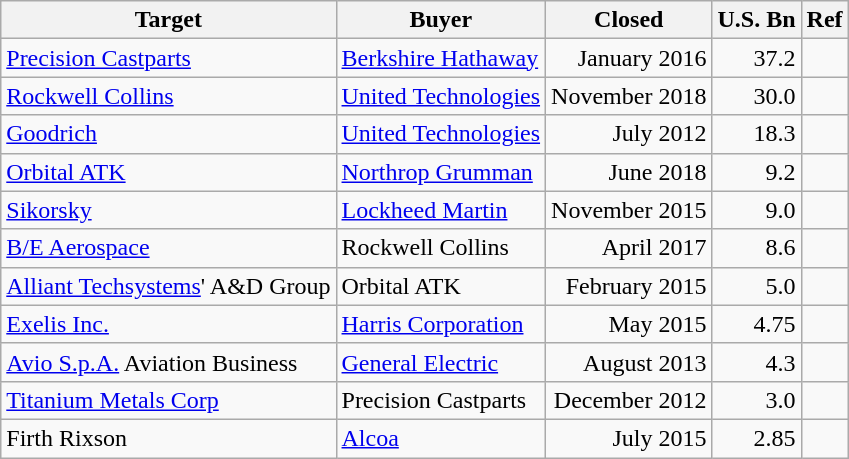<table class="wikitable sortable">
<tr>
<th>Target</th>
<th>Buyer</th>
<th data-sort-type="usLongDate">Closed</th>
<th>U.S. Bn</th>
<th scope="col" class="unsortable">Ref</th>
</tr>
<tr>
<td><a href='#'>Precision Castparts</a></td>
<td><a href='#'>Berkshire Hathaway</a></td>
<td style="text-align: right;">January 2016</td>
<td style="text-align: right;">37.2</td>
<td></td>
</tr>
<tr>
<td><a href='#'>Rockwell Collins</a></td>
<td><a href='#'>United Technologies</a></td>
<td style="text-align: right;">November 2018</td>
<td style="text-align: right;">30.0</td>
<td></td>
</tr>
<tr>
<td><a href='#'>Goodrich</a></td>
<td><a href='#'>United Technologies</a></td>
<td style="text-align: right;">July 2012</td>
<td style="text-align: right;">18.3</td>
<td></td>
</tr>
<tr>
<td><a href='#'>Orbital ATK</a></td>
<td><a href='#'>Northrop Grumman</a></td>
<td style="text-align: right;">June 2018</td>
<td style="text-align: right;">9.2</td>
<td></td>
</tr>
<tr>
<td><a href='#'>Sikorsky</a></td>
<td><a href='#'>Lockheed Martin</a></td>
<td style="text-align: right;">November 2015</td>
<td style="text-align: right;">9.0</td>
<td></td>
</tr>
<tr>
<td><a href='#'>B/E Aerospace</a></td>
<td>Rockwell Collins</td>
<td style="text-align: right;">April 2017</td>
<td style="text-align: right;">8.6</td>
<td></td>
</tr>
<tr>
<td><a href='#'>Alliant Techsystems</a>' A&D Group</td>
<td>Orbital ATK</td>
<td style="text-align: right;">February 2015</td>
<td style="text-align: right;">5.0</td>
<td></td>
</tr>
<tr>
<td><a href='#'>Exelis Inc.</a></td>
<td><a href='#'>Harris Corporation</a></td>
<td style="text-align: right;">May 2015</td>
<td style="text-align: right;">4.75</td>
<td></td>
</tr>
<tr>
<td><a href='#'>Avio S.p.A.</a> Aviation Business</td>
<td><a href='#'>General Electric</a></td>
<td style="text-align: right;">August 2013</td>
<td style="text-align: right;">4.3</td>
<td></td>
</tr>
<tr>
<td><a href='#'>Titanium Metals Corp</a></td>
<td>Precision Castparts</td>
<td style="text-align: right;">December 2012</td>
<td style="text-align: right;">3.0</td>
<td></td>
</tr>
<tr>
<td>Firth Rixson</td>
<td><a href='#'>Alcoa</a></td>
<td style="text-align: right;">July 2015</td>
<td style="text-align: right;">2.85</td>
<td></td>
</tr>
</table>
